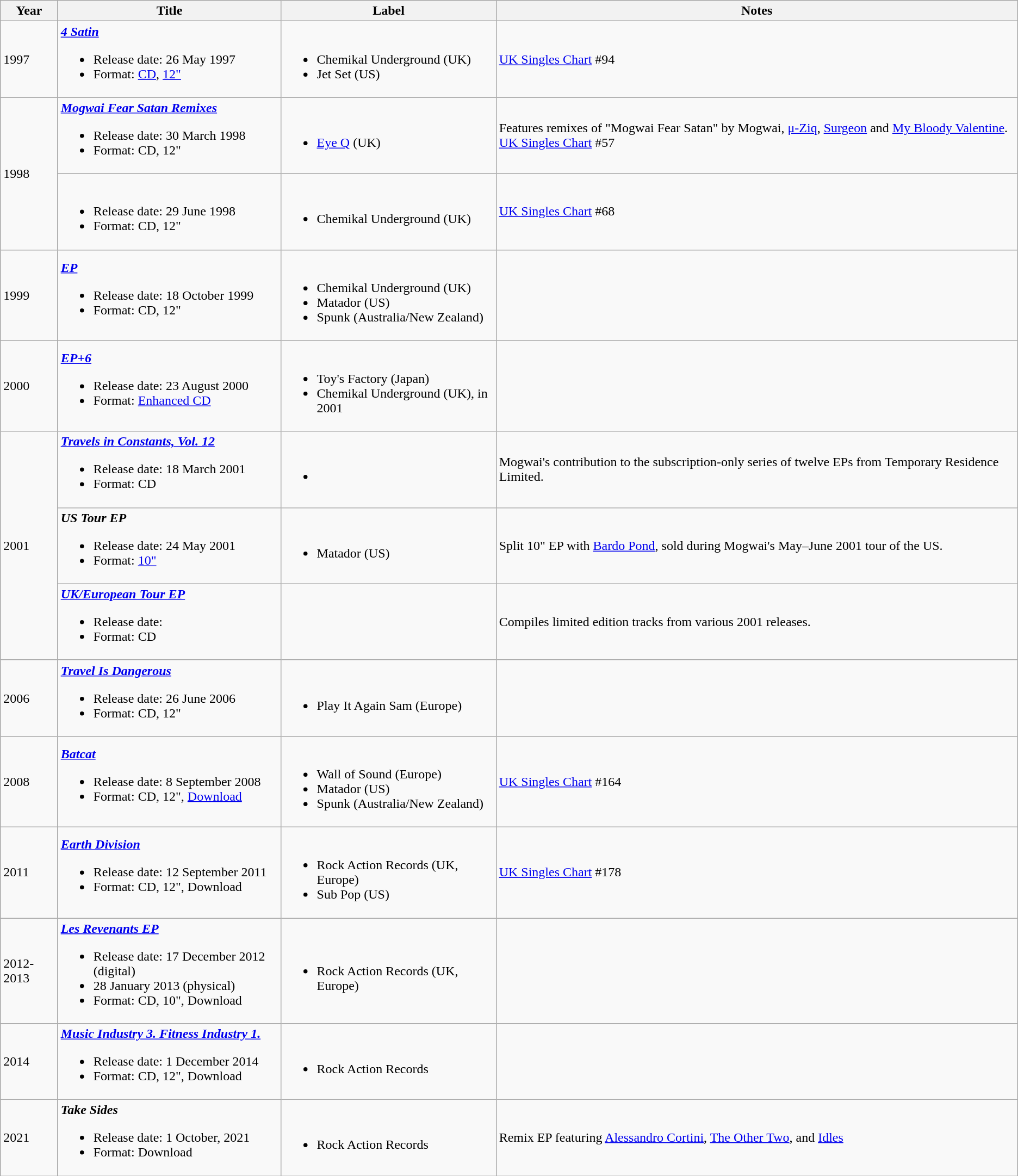<table class="wikitable">
<tr>
<th>Year</th>
<th>Title</th>
<th>Label</th>
<th>Notes</th>
</tr>
<tr>
<td>1997</td>
<td><strong><em><a href='#'>4 Satin</a></em></strong><br><ul><li>Release date: 26 May 1997</li><li>Format: <a href='#'>CD</a>, <a href='#'>12"</a></li></ul></td>
<td><br><ul><li>Chemikal Underground (UK)</li><li>Jet Set (US)</li></ul></td>
<td><a href='#'>UK Singles Chart</a> #94</td>
</tr>
<tr>
<td rowspan="2">1998</td>
<td><strong><em><a href='#'>Mogwai Fear Satan Remixes</a></em></strong><br><ul><li>Release date: 30 March 1998</li><li>Format: CD, 12"</li></ul></td>
<td><br><ul><li><a href='#'>Eye Q</a> (UK)</li></ul></td>
<td>Features remixes of "Mogwai Fear Satan" by Mogwai, <a href='#'>μ-Ziq</a>, <a href='#'>Surgeon</a> and <a href='#'>My Bloody Valentine</a>. <a href='#'>UK Singles Chart</a> #57</td>
</tr>
<tr>
<td><br><ul><li>Release date: 29 June 1998</li><li>Format: CD, 12"</li></ul></td>
<td><br><ul><li>Chemikal Underground (UK)</li></ul></td>
<td><a href='#'>UK Singles Chart</a> #68</td>
</tr>
<tr>
<td>1999</td>
<td><strong><em><a href='#'>EP</a></em></strong><br><ul><li>Release date: 18 October 1999</li><li>Format: CD, 12"</li></ul></td>
<td><br><ul><li>Chemikal Underground (UK)</li><li>Matador (US)</li><li>Spunk (Australia/New Zealand)</li></ul></td>
<td></td>
</tr>
<tr>
<td>2000</td>
<td><strong><em><a href='#'>EP+6</a></em></strong><br><ul><li>Release date: 23 August 2000</li><li>Format: <a href='#'>Enhanced CD</a></li></ul></td>
<td><br><ul><li>Toy's Factory (Japan)</li><li>Chemikal Underground (UK), in 2001</li></ul></td>
<td></td>
</tr>
<tr>
<td rowspan="3">2001</td>
<td><strong><em><a href='#'>Travels in Constants, Vol. 12</a></em></strong><br><ul><li>Release date: 18 March 2001</li><li>Format: CD</li></ul></td>
<td><br><ul><li></li></ul></td>
<td>Mogwai's contribution to the subscription-only series of twelve EPs from Temporary Residence Limited.</td>
</tr>
<tr>
<td><strong><em>US Tour EP</em></strong><br><ul><li>Release date: 24 May 2001</li><li>Format: <a href='#'>10"</a></li></ul></td>
<td><br><ul><li>Matador (US)</li></ul></td>
<td>Split 10" EP with <a href='#'>Bardo Pond</a>, sold during Mogwai's May–June 2001 tour of the US.</td>
</tr>
<tr>
<td><strong><em><a href='#'>UK/European Tour EP</a></em></strong><br><ul><li>Release date: </li><li>Format: CD</li></ul></td>
<td></td>
<td>Compiles limited edition tracks from various 2001 releases.</td>
</tr>
<tr>
<td>2006</td>
<td><strong><em><a href='#'>Travel Is Dangerous</a></em></strong><br><ul><li>Release date: 26 June 2006</li><li>Format: CD, 12"</li></ul></td>
<td><br><ul><li>Play It Again Sam (Europe)</li></ul></td>
<td></td>
</tr>
<tr>
<td>2008</td>
<td><strong><em><a href='#'>Batcat</a></em></strong><br><ul><li>Release date: 8 September 2008</li><li>Format: CD, 12", <a href='#'>Download</a></li></ul></td>
<td><br><ul><li>Wall of Sound (Europe)</li><li>Matador (US)</li><li>Spunk (Australia/New Zealand)</li></ul></td>
<td><a href='#'>UK Singles Chart</a> #164</td>
</tr>
<tr>
<td>2011</td>
<td><strong><em><a href='#'>Earth Division</a></em></strong><br><ul><li>Release date: 12 September 2011</li><li>Format: CD, 12", Download</li></ul></td>
<td><br><ul><li>Rock Action Records (UK, Europe)</li><li>Sub Pop (US)</li></ul></td>
<td><a href='#'>UK Singles Chart</a> #178</td>
</tr>
<tr>
<td>2012-2013</td>
<td><strong><em><a href='#'>Les Revenants EP</a></em></strong><br><ul><li>Release date: 17 December 2012 (digital)</li><li>28 January 2013 (physical)</li><li>Format: CD, 10", Download</li></ul></td>
<td><br><ul><li>Rock Action Records (UK, Europe)</li></ul></td>
<td></td>
</tr>
<tr>
<td>2014</td>
<td><strong><em><a href='#'>Music Industry 3. Fitness Industry 1.</a></em></strong><br><ul><li>Release date: 1 December 2014</li><li>Format: CD, 12", Download</li></ul></td>
<td><br><ul><li>Rock Action Records</li></ul></td>
<td></td>
</tr>
<tr>
<td>2021</td>
<td><strong><em>Take Sides</em></strong><br><ul><li>Release date: 1 October, 2021</li><li>Format: Download</li></ul></td>
<td><br><ul><li>Rock Action Records</li></ul></td>
<td>Remix EP featuring <a href='#'>Alessandro Cortini</a>, <a href='#'>The Other Two</a>, and <a href='#'>Idles</a></td>
</tr>
</table>
